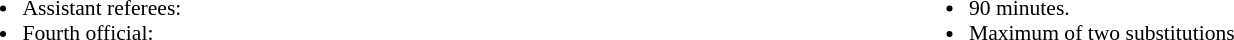<table style="width:100%; font-size:90%">
<tr>
<td style="width:50%; vertical-align:top"><br><ul><li>Assistant referees:</li><li>Fourth official:</li></ul></td>
<td style="width:50%; vertical-align:top"><br><ul><li>90 minutes.</li><li>Maximum of two substitutions</li></ul></td>
</tr>
</table>
